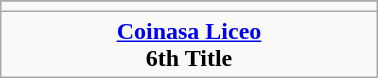<table class="wikitable" style="text-align: center; margin: 0 auto; width: 20%">
<tr European League >
</tr>
<tr>
<td></td>
</tr>
<tr>
<td><strong><a href='#'>Coinasa Liceo</a></strong><br><strong>6th Title</strong></td>
</tr>
</table>
